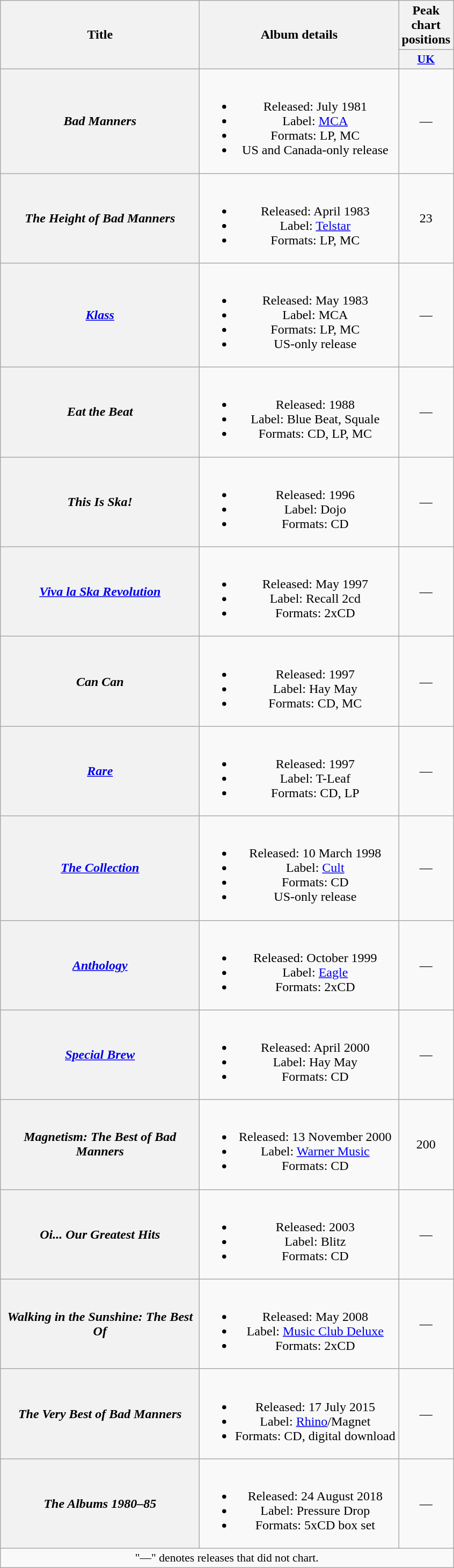<table class="wikitable plainrowheaders" style="text-align:center;">
<tr>
<th rowspan="2" scope="col" style="width:15em;">Title</th>
<th rowspan="2" scope="col" style="width:15em;">Album details</th>
<th>Peak chart positions</th>
</tr>
<tr>
<th scope="col" style="width:2em;font-size:90%;"><a href='#'>UK</a><br></th>
</tr>
<tr>
<th scope="row"><em>Bad Manners</em></th>
<td><br><ul><li>Released: July 1981</li><li>Label: <a href='#'>MCA</a></li><li>Formats: LP, MC</li><li>US and Canada-only release</li></ul></td>
<td>—</td>
</tr>
<tr>
<th scope="row"><em>The Height of Bad Manners</em></th>
<td><br><ul><li>Released: April 1983</li><li>Label: <a href='#'>Telstar</a></li><li>Formats: LP, MC</li></ul></td>
<td>23</td>
</tr>
<tr>
<th scope="row"><em><a href='#'>Klass</a></em></th>
<td><br><ul><li>Released: May 1983</li><li>Label: MCA</li><li>Formats: LP, MC</li><li>US-only release</li></ul></td>
<td>—</td>
</tr>
<tr>
<th scope="row"><em>Eat the Beat</em></th>
<td><br><ul><li>Released: 1988</li><li>Label: Blue Beat, Squale</li><li>Formats: CD, LP, MC</li></ul></td>
<td>—</td>
</tr>
<tr>
<th scope="row"><em>This Is Ska!</em></th>
<td><br><ul><li>Released: 1996</li><li>Label: Dojo</li><li>Formats: CD</li></ul></td>
<td>—</td>
</tr>
<tr>
<th scope="row"><em><a href='#'>Viva la Ska Revolution</a></em></th>
<td><br><ul><li>Released: May 1997</li><li>Label: Recall 2cd</li><li>Formats: 2xCD</li></ul></td>
<td>—</td>
</tr>
<tr>
<th scope="row"><em>Can Can</em></th>
<td><br><ul><li>Released: 1997</li><li>Label: Hay May</li><li>Formats: CD, MC</li></ul></td>
<td>—</td>
</tr>
<tr>
<th scope="row"><em><a href='#'>Rare</a></em></th>
<td><br><ul><li>Released: 1997</li><li>Label: T-Leaf</li><li>Formats: CD, LP</li></ul></td>
<td>—</td>
</tr>
<tr>
<th scope="row"><em><a href='#'>The Collection</a></em></th>
<td><br><ul><li>Released: 10 March 1998</li><li>Label: <a href='#'>Cult</a></li><li>Formats: CD</li><li>US-only release</li></ul></td>
<td>—</td>
</tr>
<tr>
<th scope="row"><em><a href='#'>Anthology</a></em></th>
<td><br><ul><li>Released: October 1999</li><li>Label: <a href='#'>Eagle</a></li><li>Formats: 2xCD</li></ul></td>
<td>—</td>
</tr>
<tr>
<th scope="row"><em><a href='#'>Special Brew</a></em></th>
<td><br><ul><li>Released: April 2000</li><li>Label: Hay May</li><li>Formats: CD</li></ul></td>
<td>—</td>
</tr>
<tr>
<th scope="row"><em>Magnetism: The Best of Bad Manners</em></th>
<td><br><ul><li>Released: 13 November 2000</li><li>Label: <a href='#'>Warner Music</a></li><li>Formats: CD</li></ul></td>
<td>200</td>
</tr>
<tr>
<th scope="row"><em>Oi... Our Greatest Hits</em></th>
<td><br><ul><li>Released: 2003</li><li>Label: Blitz</li><li>Formats: CD</li></ul></td>
<td>—</td>
</tr>
<tr>
<th scope="row"><em>Walking in the Sunshine: The Best Of</em></th>
<td><br><ul><li>Released: May 2008</li><li>Label: <a href='#'>Music Club Deluxe</a></li><li>Formats: 2xCD</li></ul></td>
<td>—</td>
</tr>
<tr>
<th scope="row"><em>The Very Best of Bad Manners</em></th>
<td><br><ul><li>Released: 17 July 2015</li><li>Label: <a href='#'>Rhino</a>/Magnet</li><li>Formats: CD, digital download</li></ul></td>
<td>—</td>
</tr>
<tr>
<th scope="row"><em>The Albums 1980–85</em></th>
<td><br><ul><li>Released: 24 August 2018</li><li>Label: Pressure Drop</li><li>Formats: 5xCD box set</li></ul></td>
<td>—</td>
</tr>
<tr>
<td colspan="3" style="font-size:90%">"—" denotes releases that did not chart.</td>
</tr>
</table>
